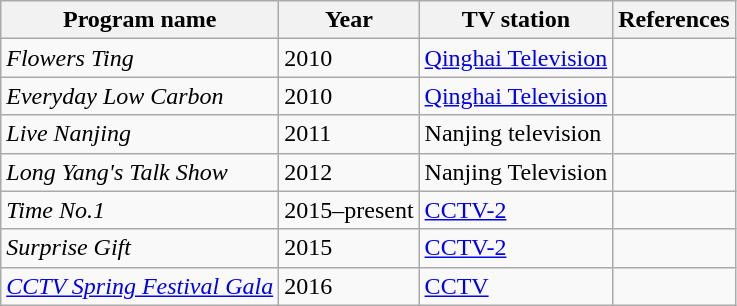<table class="wikitable">
<tr>
<th>Program name</th>
<th>Year</th>
<th>TV station</th>
<th>References</th>
</tr>
<tr>
<td><em>Flowers Ting</em></td>
<td>2010</td>
<td><a href='#'>Qinghai Television</a></td>
<td></td>
</tr>
<tr>
<td><em>Everyday Low Carbon</em></td>
<td>2010</td>
<td><a href='#'>Qinghai Television</a></td>
<td></td>
</tr>
<tr>
<td><em>Live Nanjing</em></td>
<td>2011</td>
<td>Nanjing television</td>
<td></td>
</tr>
<tr>
<td><em>Long Yang's Talk Show</em></td>
<td>2012</td>
<td>Nanjing Television</td>
<td></td>
</tr>
<tr>
<td><em>Time No.1</em></td>
<td>2015–present</td>
<td><a href='#'>CCTV-2</a></td>
<td></td>
</tr>
<tr>
<td><em>Surprise Gift</em></td>
<td>2015</td>
<td><a href='#'>CCTV-2</a></td>
<td></td>
</tr>
<tr>
<td><em><a href='#'>CCTV Spring Festival Gala</a></em></td>
<td>2016</td>
<td><a href='#'>CCTV</a></td>
<td></td>
</tr>
</table>
